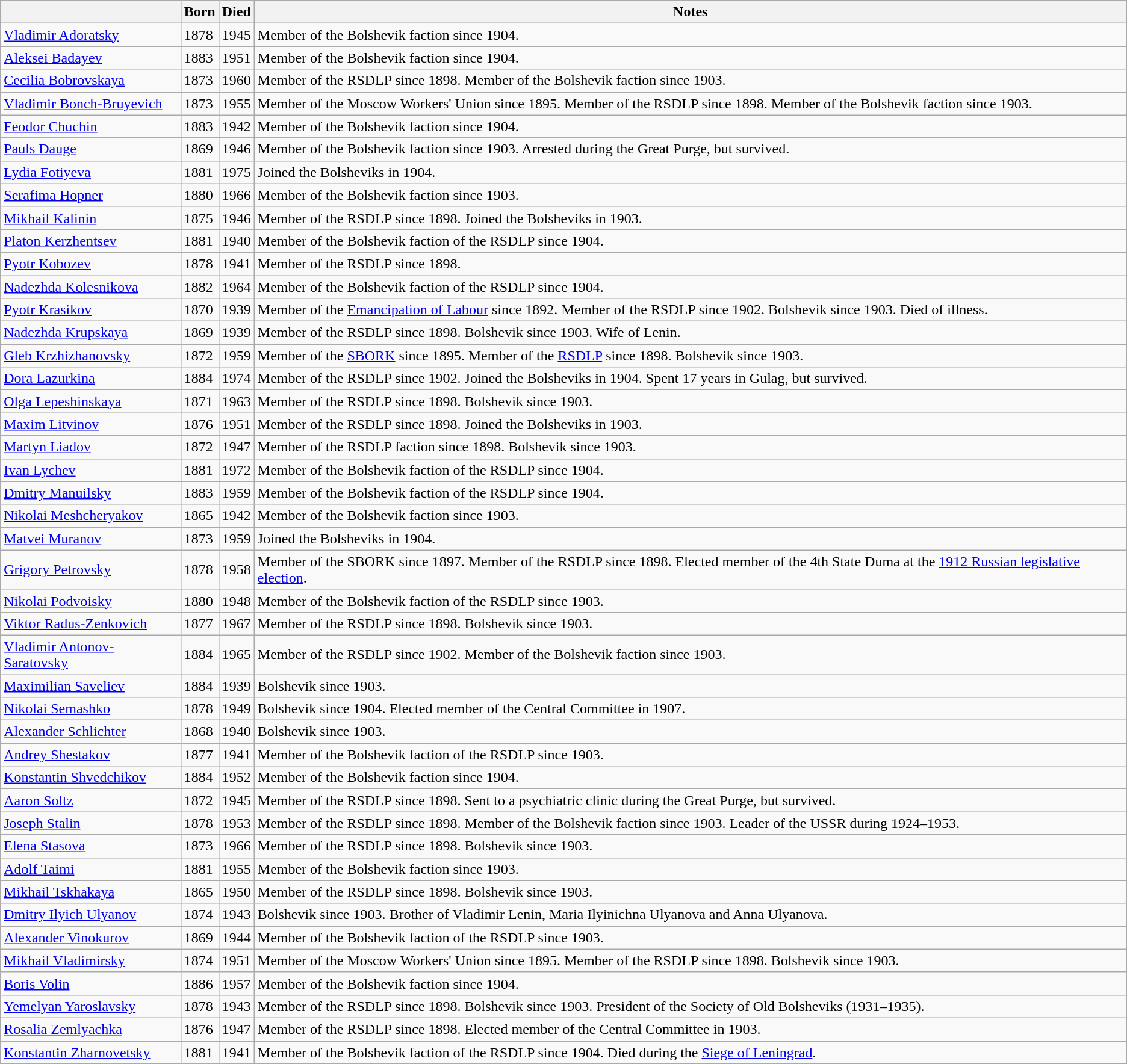<table class="wikitable sortable">
<tr>
<th></th>
<th>Born</th>
<th>Died</th>
<th>Notes</th>
</tr>
<tr>
<td><a href='#'>Vladimir Adoratsky</a></td>
<td>1878</td>
<td>1945</td>
<td>Member of the Bolshevik faction since 1904.</td>
</tr>
<tr>
<td><a href='#'>Aleksei Badayev</a></td>
<td>1883</td>
<td>1951</td>
<td>Member of the Bolshevik faction since 1904.</td>
</tr>
<tr>
<td><a href='#'>Cecilia Bobrovskaya</a></td>
<td>1873</td>
<td>1960</td>
<td>Member of the RSDLP since 1898. Member of the Bolshevik faction since 1903.</td>
</tr>
<tr>
<td><a href='#'>Vladimir Bonch-Bruyevich</a></td>
<td>1873</td>
<td>1955</td>
<td>Member of the Moscow Workers' Union since 1895. Member of the RSDLP since 1898. Member of the Bolshevik faction since 1903.</td>
</tr>
<tr>
<td><a href='#'>Feodor Chuchin</a></td>
<td>1883</td>
<td>1942</td>
<td>Member of the Bolshevik faction since 1904.</td>
</tr>
<tr>
<td><a href='#'>Pauls Dauge</a></td>
<td>1869</td>
<td>1946</td>
<td>Member of the Bolshevik faction since 1903. Arrested during the Great Purge, but survived.</td>
</tr>
<tr>
<td><a href='#'>Lydia Fotiyeva</a></td>
<td>1881</td>
<td>1975</td>
<td>Joined the Bolsheviks in 1904.</td>
</tr>
<tr>
<td><a href='#'>Serafima Hopner</a></td>
<td>1880</td>
<td>1966</td>
<td>Member of the Bolshevik faction since 1903.</td>
</tr>
<tr>
<td><a href='#'>Mikhail Kalinin</a></td>
<td>1875</td>
<td>1946</td>
<td>Member of the RSDLP since 1898. Joined the Bolsheviks in 1903.</td>
</tr>
<tr>
<td><a href='#'>Platon Kerzhentsev</a></td>
<td>1881</td>
<td>1940</td>
<td>Member of the Bolshevik faction of the RSDLP since 1904.</td>
</tr>
<tr>
<td><a href='#'>Pyotr Kobozev</a></td>
<td>1878</td>
<td>1941</td>
<td>Member of the RSDLP since 1898.</td>
</tr>
<tr>
<td><a href='#'>Nadezhda Kolesnikova</a></td>
<td>1882</td>
<td>1964</td>
<td>Member of the Bolshevik faction of the RSDLP since 1904.</td>
</tr>
<tr>
<td><a href='#'>Pyotr Krasikov</a></td>
<td>1870</td>
<td>1939</td>
<td>Member of the <a href='#'>Emancipation of Labour</a> since 1892. Member of the RSDLP since 1902. Bolshevik since 1903. Died of illness.</td>
</tr>
<tr>
<td><a href='#'>Nadezhda Krupskaya</a></td>
<td>1869</td>
<td>1939</td>
<td>Member of the RSDLP since 1898. Bolshevik since 1903. Wife of Lenin.</td>
</tr>
<tr>
<td><a href='#'>Gleb Krzhizhanovsky</a></td>
<td>1872</td>
<td>1959</td>
<td>Member of the <a href='#'>SBORK</a> since 1895. Member of the <a href='#'>RSDLP</a> since 1898. Bolshevik since 1903.</td>
</tr>
<tr>
<td><a href='#'>Dora Lazurkina</a></td>
<td>1884</td>
<td>1974</td>
<td>Member of the RSDLP since 1902. Joined the Bolsheviks in 1904. Spent 17 years in Gulag, but survived.</td>
</tr>
<tr>
<td><a href='#'>Olga Lepeshinskaya</a></td>
<td>1871</td>
<td>1963</td>
<td>Member of the RSDLP since 1898. Bolshevik since 1903.</td>
</tr>
<tr>
<td><a href='#'>Maxim Litvinov</a></td>
<td>1876</td>
<td>1951</td>
<td>Member of the RSDLP since 1898. Joined the Bolsheviks in 1903.</td>
</tr>
<tr>
<td><a href='#'>Martyn Liadov</a></td>
<td>1872</td>
<td>1947</td>
<td>Member of the RSDLP faction since 1898. Bolshevik since 1903.</td>
</tr>
<tr>
<td><a href='#'>Ivan Lychev</a></td>
<td>1881</td>
<td>1972</td>
<td>Member of the Bolshevik faction of the RSDLP since 1904.</td>
</tr>
<tr>
<td><a href='#'>Dmitry Manuilsky</a></td>
<td>1883</td>
<td>1959</td>
<td>Member of the Bolshevik faction of the RSDLP since 1904.</td>
</tr>
<tr>
<td><a href='#'>Nikolai Meshcheryakov</a></td>
<td>1865</td>
<td>1942</td>
<td>Member of the Bolshevik faction since 1903.</td>
</tr>
<tr>
<td><a href='#'>Matvei Muranov</a></td>
<td>1873</td>
<td>1959</td>
<td>Joined the Bolsheviks in 1904.</td>
</tr>
<tr>
<td><a href='#'>Grigory Petrovsky</a></td>
<td>1878</td>
<td>1958</td>
<td>Member of the SBORK since 1897. Member of the RSDLP since 1898. Elected member of the 4th State Duma at the <a href='#'>1912 Russian legislative election</a>.</td>
</tr>
<tr>
<td><a href='#'>Nikolai Podvoisky</a></td>
<td>1880</td>
<td>1948</td>
<td>Member of the Bolshevik faction of the RSDLP since 1903.</td>
</tr>
<tr>
<td><a href='#'>Viktor Radus-Zenkovich</a></td>
<td>1877</td>
<td>1967</td>
<td>Member of the RSDLP since 1898. Bolshevik since 1903.</td>
</tr>
<tr>
<td><a href='#'>Vladimir Antonov-Saratovsky</a></td>
<td>1884</td>
<td>1965</td>
<td>Member of the RSDLP since 1902. Member of the Bolshevik faction since 1903.</td>
</tr>
<tr>
<td><a href='#'>Maximilian Saveliev</a></td>
<td>1884</td>
<td>1939</td>
<td>Bolshevik since 1903.</td>
</tr>
<tr>
<td><a href='#'>Nikolai Semashko</a></td>
<td>1878</td>
<td>1949</td>
<td>Bolshevik since 1904. Elected member of the Central Committee in 1907.</td>
</tr>
<tr>
<td><a href='#'>Alexander Schlichter</a></td>
<td>1868</td>
<td>1940</td>
<td>Bolshevik since 1903.</td>
</tr>
<tr>
<td><a href='#'>Andrey Shestakov</a></td>
<td>1877</td>
<td>1941</td>
<td>Member of the Bolshevik faction of the RSDLP since 1903.</td>
</tr>
<tr>
<td><a href='#'>Konstantin Shvedchikov</a></td>
<td>1884</td>
<td>1952</td>
<td>Member of the Bolshevik faction since 1904.</td>
</tr>
<tr>
<td><a href='#'>Aaron Soltz</a></td>
<td>1872</td>
<td>1945</td>
<td>Member of the RSDLP since 1898. Sent to a psychiatric clinic during the Great Purge, but survived.</td>
</tr>
<tr>
<td><a href='#'>Joseph Stalin</a></td>
<td>1878</td>
<td>1953</td>
<td>Member of the RSDLP since 1898. Member of the Bolshevik faction since 1903. Leader of the USSR during 1924–1953.</td>
</tr>
<tr>
<td><a href='#'>Elena Stasova</a></td>
<td>1873</td>
<td>1966</td>
<td>Member of the RSDLP since 1898. Bolshevik since 1903.</td>
</tr>
<tr>
<td><a href='#'>Adolf Taimi</a></td>
<td>1881</td>
<td>1955</td>
<td>Member of the Bolshevik faction since 1903.</td>
</tr>
<tr>
<td><a href='#'>Mikhail Tskhakaya</a></td>
<td>1865</td>
<td>1950</td>
<td>Member of the RSDLP since 1898. Bolshevik since 1903.</td>
</tr>
<tr>
<td><a href='#'>Dmitry Ilyich Ulyanov</a></td>
<td>1874</td>
<td>1943</td>
<td>Bolshevik since 1903. Brother of Vladimir Lenin, Maria Ilyinichna Ulyanova and Anna Ulyanova.</td>
</tr>
<tr>
<td><a href='#'>Alexander Vinokurov</a></td>
<td>1869</td>
<td>1944</td>
<td>Member of the Bolshevik faction of the RSDLP since 1903.</td>
</tr>
<tr>
<td><a href='#'>Mikhail Vladimirsky</a></td>
<td>1874</td>
<td>1951</td>
<td>Member of the Moscow Workers' Union since 1895. Member of the RSDLP since 1898. Bolshevik since 1903.</td>
</tr>
<tr>
<td><a href='#'>Boris Volin</a></td>
<td>1886</td>
<td>1957</td>
<td>Member of the Bolshevik faction since 1904.</td>
</tr>
<tr>
<td><a href='#'>Yemelyan Yaroslavsky</a></td>
<td>1878</td>
<td>1943</td>
<td>Member of the RSDLP since 1898. Bolshevik since 1903. President of the Society of Old Bolsheviks (1931–1935).</td>
</tr>
<tr>
<td><a href='#'>Rosalia Zemlyachka</a></td>
<td>1876</td>
<td>1947</td>
<td>Member of the RSDLP since 1898. Elected member of the Central Committee in 1903.</td>
</tr>
<tr>
<td><a href='#'>Konstantin Zharnovetsky</a></td>
<td>1881</td>
<td>1941</td>
<td>Member of the Bolshevik faction of the RSDLP since 1904. Died during the <a href='#'>Siege of Leningrad</a>.</td>
</tr>
</table>
